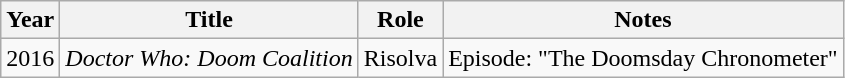<table class="wikitable">
<tr>
<th>Year</th>
<th>Title</th>
<th>Role</th>
<th>Notes</th>
</tr>
<tr>
<td>2016</td>
<td><em>Doctor Who: Doom Coalition</em></td>
<td>Risolva</td>
<td>Episode: "The Doomsday Chronometer"</td>
</tr>
</table>
